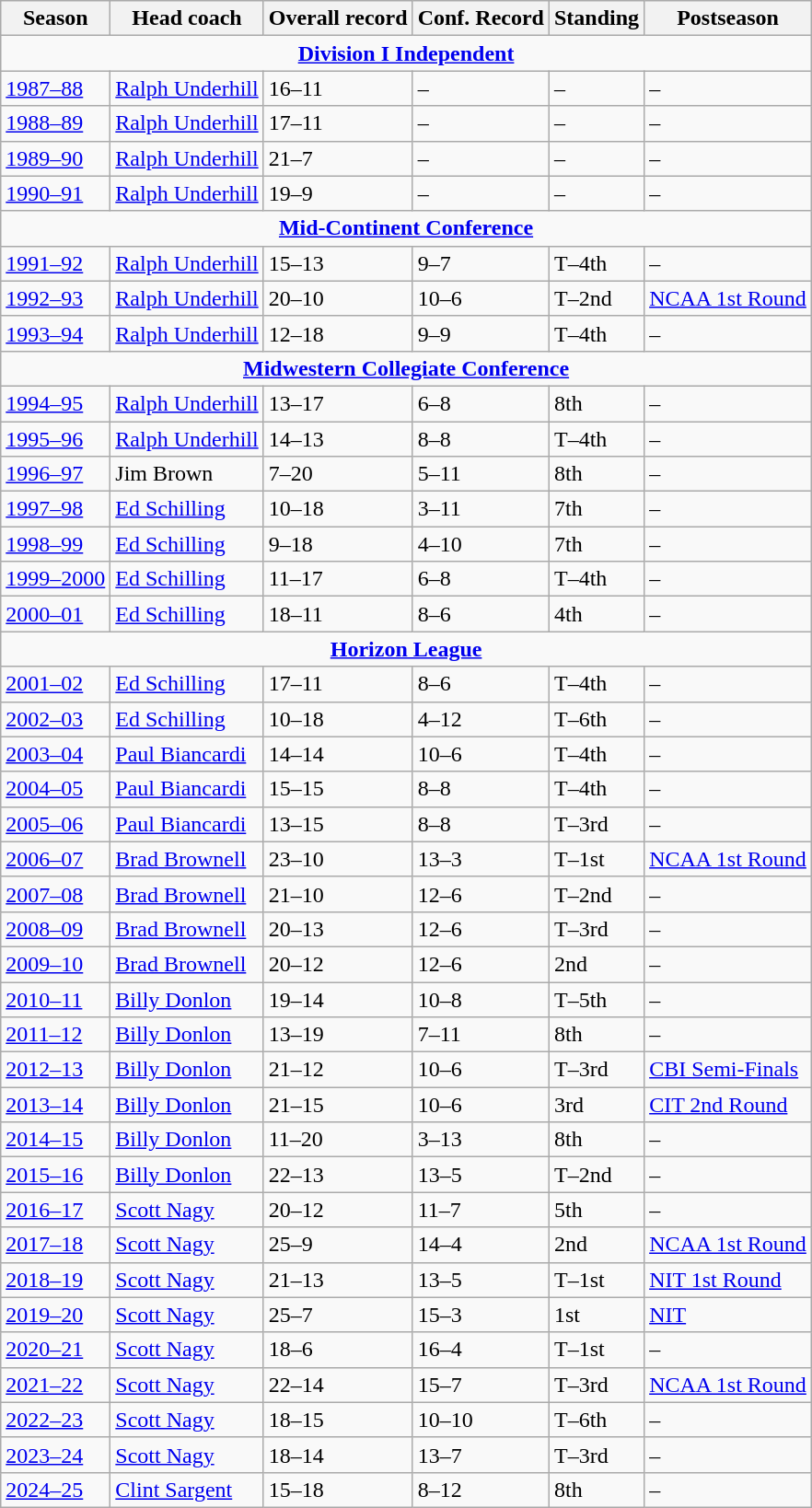<table class="wikitable">
<tr>
<th>Season</th>
<th>Head coach</th>
<th>Overall record</th>
<th>Conf. Record</th>
<th>Standing</th>
<th>Postseason</th>
</tr>
<tr>
<td colspan=6  style="text-align:center"><strong><a href='#'>Division I Independent</a></strong></td>
</tr>
<tr>
<td><a href='#'>1987–88</a></td>
<td><a href='#'>Ralph Underhill</a></td>
<td>16–11</td>
<td>–</td>
<td>–</td>
<td>–</td>
</tr>
<tr>
<td><a href='#'>1988–89</a></td>
<td><a href='#'>Ralph Underhill</a></td>
<td>17–11</td>
<td>–</td>
<td>–</td>
<td>–</td>
</tr>
<tr>
<td><a href='#'>1989–90</a></td>
<td><a href='#'>Ralph Underhill</a></td>
<td>21–7</td>
<td>–</td>
<td>–</td>
<td>–</td>
</tr>
<tr>
<td><a href='#'>1990–91</a></td>
<td><a href='#'>Ralph Underhill</a></td>
<td>19–9</td>
<td>–</td>
<td>–</td>
<td>–</td>
</tr>
<tr>
<td colspan=6 style="text-align:center"><strong><a href='#'>Mid-Continent Conference</a></strong></td>
</tr>
<tr>
<td><a href='#'>1991–92</a></td>
<td><a href='#'>Ralph Underhill</a></td>
<td>15–13</td>
<td>9–7</td>
<td>T–4th</td>
<td>–</td>
</tr>
<tr>
<td><a href='#'>1992–93</a></td>
<td><a href='#'>Ralph Underhill</a></td>
<td>20–10</td>
<td>10–6</td>
<td>T–2nd</td>
<td><a href='#'>NCAA 1st Round</a></td>
</tr>
<tr>
<td><a href='#'>1993–94</a></td>
<td><a href='#'>Ralph Underhill</a></td>
<td>12–18</td>
<td>9–9</td>
<td>T–4th</td>
<td>–</td>
</tr>
<tr>
<td colspan=6 style="text-align:center"><strong><a href='#'>Midwestern Collegiate Conference</a></strong></td>
</tr>
<tr>
<td><a href='#'>1994–95</a></td>
<td><a href='#'>Ralph Underhill</a></td>
<td>13–17</td>
<td>6–8</td>
<td>8th</td>
<td>–</td>
</tr>
<tr>
<td><a href='#'>1995–96</a></td>
<td><a href='#'>Ralph Underhill</a></td>
<td>14–13</td>
<td>8–8</td>
<td>T–4th</td>
<td>–</td>
</tr>
<tr>
<td><a href='#'>1996–97</a></td>
<td>Jim Brown</td>
<td>7–20</td>
<td>5–11</td>
<td>8th</td>
<td>–</td>
</tr>
<tr>
<td><a href='#'>1997–98</a></td>
<td><a href='#'>Ed Schilling</a></td>
<td>10–18</td>
<td>3–11</td>
<td>7th</td>
<td>–</td>
</tr>
<tr>
<td><a href='#'>1998–99</a></td>
<td><a href='#'>Ed Schilling</a></td>
<td>9–18</td>
<td>4–10</td>
<td>7th</td>
<td>–</td>
</tr>
<tr>
<td><a href='#'>1999–2000</a></td>
<td><a href='#'>Ed Schilling</a></td>
<td>11–17</td>
<td>6–8</td>
<td>T–4th</td>
<td>–</td>
</tr>
<tr>
<td><a href='#'>2000–01</a></td>
<td><a href='#'>Ed Schilling</a></td>
<td>18–11</td>
<td>8–6</td>
<td>4th</td>
<td>–</td>
</tr>
<tr>
<td colspan=6 style="text-align:center"><strong><a href='#'>Horizon League</a></strong></td>
</tr>
<tr>
<td><a href='#'>2001–02</a></td>
<td><a href='#'>Ed Schilling</a></td>
<td>17–11</td>
<td>8–6</td>
<td>T–4th</td>
<td>–</td>
</tr>
<tr>
<td><a href='#'>2002–03</a></td>
<td><a href='#'>Ed Schilling</a></td>
<td>10–18</td>
<td>4–12</td>
<td>T–6th</td>
<td>–</td>
</tr>
<tr>
<td><a href='#'>2003–04</a></td>
<td><a href='#'>Paul Biancardi</a></td>
<td>14–14</td>
<td>10–6</td>
<td>T–4th</td>
<td>–</td>
</tr>
<tr>
<td><a href='#'>2004–05</a></td>
<td><a href='#'>Paul Biancardi</a></td>
<td>15–15</td>
<td>8–8</td>
<td>T–4th</td>
<td>–</td>
</tr>
<tr>
<td><a href='#'>2005–06</a></td>
<td><a href='#'>Paul Biancardi</a></td>
<td>13–15</td>
<td>8–8</td>
<td>T–3rd</td>
<td>–</td>
</tr>
<tr>
<td><a href='#'>2006–07</a></td>
<td><a href='#'>Brad Brownell</a></td>
<td>23–10</td>
<td>13–3</td>
<td>T–1st</td>
<td><a href='#'>NCAA 1st Round</a></td>
</tr>
<tr>
<td><a href='#'>2007–08</a></td>
<td><a href='#'>Brad Brownell</a></td>
<td>21–10</td>
<td>12–6</td>
<td>T–2nd</td>
<td>–</td>
</tr>
<tr>
<td><a href='#'>2008–09</a></td>
<td><a href='#'>Brad Brownell</a></td>
<td>20–13</td>
<td>12–6</td>
<td>T–3rd</td>
<td>–</td>
</tr>
<tr>
<td><a href='#'>2009–10</a></td>
<td><a href='#'>Brad Brownell</a></td>
<td>20–12</td>
<td>12–6</td>
<td>2nd</td>
<td>–</td>
</tr>
<tr>
<td><a href='#'>2010–11</a></td>
<td><a href='#'>Billy Donlon</a></td>
<td>19–14</td>
<td>10–8</td>
<td>T–5th</td>
<td>–</td>
</tr>
<tr>
<td><a href='#'>2011–12</a></td>
<td><a href='#'>Billy Donlon</a></td>
<td>13–19</td>
<td>7–11</td>
<td>8th</td>
<td>–</td>
</tr>
<tr>
<td><a href='#'>2012–13</a></td>
<td><a href='#'>Billy Donlon</a></td>
<td>21–12</td>
<td>10–6</td>
<td>T–3rd</td>
<td><a href='#'>CBI Semi-Finals</a></td>
</tr>
<tr>
<td><a href='#'>2013–14</a></td>
<td><a href='#'>Billy Donlon</a></td>
<td>21–15</td>
<td>10–6</td>
<td>3rd</td>
<td><a href='#'>CIT 2nd Round</a></td>
</tr>
<tr>
<td><a href='#'>2014–15</a></td>
<td><a href='#'>Billy Donlon</a></td>
<td>11–20</td>
<td>3–13</td>
<td>8th</td>
<td>–</td>
</tr>
<tr>
<td><a href='#'>2015–16</a></td>
<td><a href='#'>Billy Donlon</a></td>
<td>22–13</td>
<td>13–5</td>
<td>T–2nd</td>
<td>–</td>
</tr>
<tr>
<td><a href='#'>2016–17</a></td>
<td><a href='#'>Scott Nagy</a></td>
<td>20–12</td>
<td>11–7</td>
<td>5th</td>
<td>–</td>
</tr>
<tr>
<td><a href='#'>2017–18</a></td>
<td><a href='#'>Scott Nagy</a></td>
<td>25–9</td>
<td>14–4</td>
<td>2nd</td>
<td><a href='#'>NCAA 1st Round</a></td>
</tr>
<tr>
<td><a href='#'>2018–19</a></td>
<td><a href='#'>Scott Nagy</a></td>
<td>21–13</td>
<td>13–5</td>
<td>T–1st</td>
<td><a href='#'>NIT 1st Round</a></td>
</tr>
<tr>
<td><a href='#'>2019–20</a></td>
<td><a href='#'>Scott Nagy</a></td>
<td>25–7</td>
<td>15–3</td>
<td>1st</td>
<td><a href='#'>NIT</a></td>
</tr>
<tr>
<td><a href='#'>2020–21</a></td>
<td><a href='#'>Scott Nagy</a></td>
<td>18–6</td>
<td>16–4</td>
<td>T–1st</td>
<td>–</td>
</tr>
<tr>
<td><a href='#'>2021–22</a></td>
<td><a href='#'>Scott Nagy</a></td>
<td>22–14</td>
<td>15–7</td>
<td>T–3rd</td>
<td><a href='#'>NCAA 1st Round</a></td>
</tr>
<tr>
<td><a href='#'>2022–23</a></td>
<td><a href='#'>Scott Nagy</a></td>
<td>18–15</td>
<td>10–10</td>
<td>T–6th</td>
<td>–</td>
</tr>
<tr>
<td><a href='#'>2023–24</a></td>
<td><a href='#'>Scott Nagy</a></td>
<td>18–14</td>
<td>13–7</td>
<td>T–3rd</td>
<td>–</td>
</tr>
<tr>
<td><a href='#'>2024–25</a></td>
<td><a href='#'>Clint Sargent</a></td>
<td>15–18</td>
<td>8–12</td>
<td>8th</td>
<td>–</td>
</tr>
</table>
